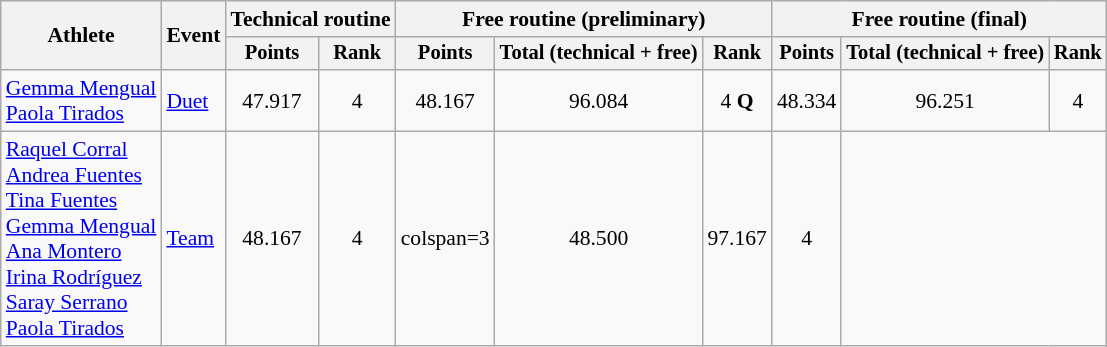<table class="wikitable" style="font-size:90%">
<tr>
<th rowspan="2">Athlete</th>
<th rowspan="2">Event</th>
<th colspan=2>Technical routine</th>
<th colspan=3>Free routine (preliminary)</th>
<th colspan=3>Free routine (final)</th>
</tr>
<tr style="font-size:95%">
<th>Points</th>
<th>Rank</th>
<th>Points</th>
<th>Total (technical + free)</th>
<th>Rank</th>
<th>Points</th>
<th>Total (technical + free)</th>
<th>Rank</th>
</tr>
<tr align=center>
<td align=left><a href='#'>Gemma Mengual</a><br><a href='#'>Paola Tirados</a></td>
<td align=left><a href='#'>Duet</a></td>
<td>47.917</td>
<td>4</td>
<td>48.167</td>
<td>96.084</td>
<td>4 <strong>Q</strong></td>
<td>48.334</td>
<td>96.251</td>
<td>4</td>
</tr>
<tr align=center>
<td align=left><a href='#'>Raquel Corral</a><br><a href='#'>Andrea Fuentes</a><br><a href='#'>Tina Fuentes</a><br><a href='#'>Gemma Mengual</a><br><a href='#'>Ana Montero</a><br><a href='#'>Irina Rodríguez</a><br><a href='#'>Saray Serrano</a><br><a href='#'>Paola Tirados</a></td>
<td align=left><a href='#'>Team</a></td>
<td>48.167</td>
<td>4</td>
<td>colspan=3 </td>
<td>48.500</td>
<td>97.167</td>
<td>4</td>
</tr>
</table>
